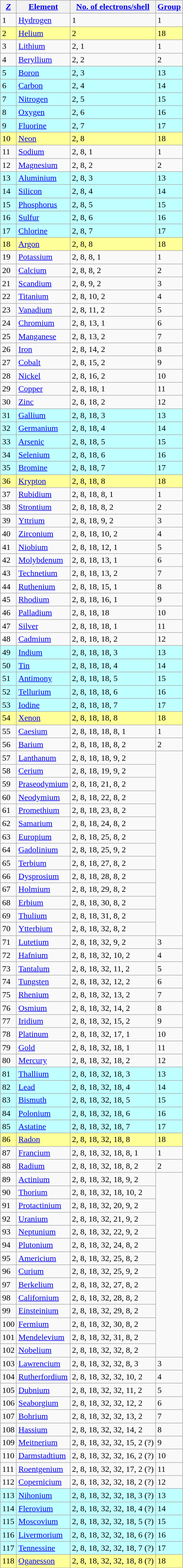<table class="wikitable sortable">
<tr>
<th><a href='#'><em>Z</em></a></th>
<th><a href='#'>Element</a></th>
<th><a href='#'>No. of electrons/shell</a></th>
<th><a href='#'>Group</a></th>
</tr>
<tr>
<td>1</td>
<td><a href='#'>Hydrogen</a></td>
<td>1</td>
<td>1</td>
</tr>
<tr style="background:#ff9;">
<td>2</td>
<td><a href='#'>Helium</a></td>
<td>2</td>
<td>18</td>
</tr>
<tr>
<td>3</td>
<td><a href='#'>Lithium</a></td>
<td>2, 1</td>
<td>1</td>
</tr>
<tr>
<td>4</td>
<td><a href='#'>Beryllium</a></td>
<td>2, 2</td>
<td>2</td>
</tr>
<tr style="background:#c0ffff;">
<td>5</td>
<td><a href='#'>Boron</a></td>
<td>2, 3</td>
<td>13</td>
</tr>
<tr style="background:#c0ffff;">
<td>6</td>
<td><a href='#'>Carbon</a></td>
<td>2, 4</td>
<td>14</td>
</tr>
<tr style="background:#c0ffff;">
<td>7</td>
<td><a href='#'>Nitrogen</a></td>
<td>2, 5</td>
<td>15</td>
</tr>
<tr style="background:#c0ffff;">
<td>8</td>
<td><a href='#'>Oxygen</a></td>
<td>2, 6</td>
<td>16</td>
</tr>
<tr style="background:#c0ffff;">
<td>9</td>
<td><a href='#'>Fluorine</a></td>
<td>2, 7</td>
<td>17</td>
</tr>
<tr style="background:#ff9;">
<td>10</td>
<td><a href='#'>Neon</a></td>
<td>2, 8</td>
<td>18</td>
</tr>
<tr>
<td>11</td>
<td><a href='#'>Sodium</a></td>
<td>2, 8, 1</td>
<td>1</td>
</tr>
<tr>
<td>12</td>
<td><a href='#'>Magnesium</a></td>
<td>2, 8, 2</td>
<td>2</td>
</tr>
<tr style="background:#c0ffff;">
<td>13</td>
<td><a href='#'>Aluminium</a></td>
<td>2, 8, 3</td>
<td>13</td>
</tr>
<tr style="background:#c0ffff;">
<td>14</td>
<td><a href='#'>Silicon</a></td>
<td>2, 8, 4</td>
<td>14</td>
</tr>
<tr style="background:#c0ffff;">
<td>15</td>
<td><a href='#'>Phosphorus</a></td>
<td>2, 8, 5</td>
<td>15</td>
</tr>
<tr style="background:#c0ffff;">
<td>16</td>
<td><a href='#'>Sulfur</a></td>
<td>2, 8, 6</td>
<td>16</td>
</tr>
<tr style="background:#c0ffff;">
<td>17</td>
<td><a href='#'>Chlorine</a></td>
<td>2, 8, 7</td>
<td>17</td>
</tr>
<tr style="background:#ff9;">
<td>18</td>
<td><a href='#'>Argon</a></td>
<td>2, 8, 8</td>
<td>18</td>
</tr>
<tr>
<td>19</td>
<td><a href='#'>Potassium</a></td>
<td>2, 8, 8, 1</td>
<td>1</td>
</tr>
<tr>
<td>20</td>
<td><a href='#'>Calcium</a></td>
<td>2, 8, 8, 2</td>
<td>2</td>
</tr>
<tr>
<td>21</td>
<td><a href='#'>Scandium</a></td>
<td>2, 8, 9, 2</td>
<td>3</td>
</tr>
<tr>
<td>22</td>
<td><a href='#'>Titanium</a></td>
<td>2, 8, 10, 2</td>
<td>4</td>
</tr>
<tr>
<td>23</td>
<td><a href='#'>Vanadium</a></td>
<td>2, 8, 11, 2</td>
<td>5</td>
</tr>
<tr>
<td>24</td>
<td><a href='#'>Chromium</a></td>
<td>2, 8, 13, 1</td>
<td>6</td>
</tr>
<tr>
<td>25</td>
<td><a href='#'>Manganese</a></td>
<td>2, 8, 13, 2</td>
<td>7</td>
</tr>
<tr>
<td>26</td>
<td><a href='#'>Iron</a></td>
<td>2, 8, 14, 2</td>
<td>8</td>
</tr>
<tr>
<td>27</td>
<td><a href='#'>Cobalt</a></td>
<td>2, 8, 15, 2</td>
<td>9</td>
</tr>
<tr>
<td>28</td>
<td><a href='#'>Nickel</a></td>
<td>2, 8, 16, 2</td>
<td>10</td>
</tr>
<tr>
<td>29</td>
<td><a href='#'>Copper</a></td>
<td>2, 8, 18, 1</td>
<td>11</td>
</tr>
<tr>
<td>30</td>
<td><a href='#'>Zinc</a></td>
<td>2, 8, 18, 2</td>
<td>12</td>
</tr>
<tr style="background:#c0ffff;">
<td>31</td>
<td><a href='#'>Gallium</a></td>
<td>2, 8, 18, 3</td>
<td>13</td>
</tr>
<tr style="background:#c0ffff;">
<td>32</td>
<td><a href='#'>Germanium</a></td>
<td>2, 8, 18, 4</td>
<td>14</td>
</tr>
<tr style="background:#c0ffff;">
<td>33</td>
<td><a href='#'>Arsenic</a></td>
<td>2, 8, 18, 5</td>
<td>15</td>
</tr>
<tr style="background:#c0ffff;">
<td>34</td>
<td><a href='#'>Selenium</a></td>
<td>2, 8, 18, 6</td>
<td>16</td>
</tr>
<tr style="background:#c0ffff;">
<td>35</td>
<td><a href='#'>Bromine</a></td>
<td>2, 8, 18, 7</td>
<td>17</td>
</tr>
<tr style="background:#ff9;">
<td>36</td>
<td><a href='#'>Krypton</a></td>
<td>2, 8, 18, 8</td>
<td>18</td>
</tr>
<tr>
<td>37</td>
<td><a href='#'>Rubidium</a></td>
<td>2, 8, 18, 8, 1</td>
<td>1</td>
</tr>
<tr>
<td>38</td>
<td><a href='#'>Strontium</a></td>
<td>2, 8, 18, 8, 2</td>
<td>2</td>
</tr>
<tr>
<td>39</td>
<td><a href='#'>Yttrium</a></td>
<td>2, 8, 18, 9, 2</td>
<td>3</td>
</tr>
<tr>
<td>40</td>
<td><a href='#'>Zirconium</a></td>
<td>2, 8, 18, 10, 2</td>
<td>4</td>
</tr>
<tr>
<td>41</td>
<td><a href='#'>Niobium</a></td>
<td>2, 8, 18, 12, 1</td>
<td>5</td>
</tr>
<tr>
<td>42</td>
<td><a href='#'>Molybdenum</a></td>
<td>2, 8, 18, 13, 1</td>
<td>6</td>
</tr>
<tr>
<td>43</td>
<td><a href='#'>Technetium</a></td>
<td>2, 8, 18, 13, 2</td>
<td>7</td>
</tr>
<tr>
<td>44</td>
<td><a href='#'>Ruthenium</a></td>
<td>2, 8, 18, 15, 1</td>
<td>8</td>
</tr>
<tr>
<td>45</td>
<td><a href='#'>Rhodium</a></td>
<td>2, 8, 18, 16, 1</td>
<td>9</td>
</tr>
<tr>
<td>46</td>
<td><a href='#'>Palladium</a></td>
<td>2, 8, 18, 18</td>
<td>10</td>
</tr>
<tr>
<td>47</td>
<td><a href='#'>Silver</a></td>
<td>2, 8, 18, 18, 1</td>
<td>11</td>
</tr>
<tr>
<td>48</td>
<td><a href='#'>Cadmium</a></td>
<td>2, 8, 18, 18, 2</td>
<td>12</td>
</tr>
<tr style="background:#c0ffff;">
<td>49</td>
<td><a href='#'>Indium</a></td>
<td>2, 8, 18, 18, 3</td>
<td>13</td>
</tr>
<tr style="background:#c0ffff;">
<td>50</td>
<td><a href='#'>Tin</a></td>
<td>2, 8, 18, 18, 4</td>
<td>14</td>
</tr>
<tr style="background:#c0ffff;">
<td>51</td>
<td><a href='#'>Antimony</a></td>
<td>2, 8, 18, 18, 5</td>
<td>15</td>
</tr>
<tr style="background:#c0ffff;">
<td>52</td>
<td><a href='#'>Tellurium</a></td>
<td>2, 8, 18, 18, 6</td>
<td>16</td>
</tr>
<tr style="background:#c0ffff;">
<td>53</td>
<td><a href='#'>Iodine</a></td>
<td>2, 8, 18, 18, 7</td>
<td>17</td>
</tr>
<tr style="background:#ff9;">
<td>54</td>
<td><a href='#'>Xenon</a></td>
<td>2, 8, 18, 18, 8</td>
<td>18</td>
</tr>
<tr>
<td>55</td>
<td><a href='#'>Caesium</a></td>
<td>2, 8, 18, 18, 8, 1</td>
<td>1</td>
</tr>
<tr>
<td>56</td>
<td><a href='#'>Barium</a></td>
<td>2, 8, 18, 18, 8, 2</td>
<td>2</td>
</tr>
<tr>
<td>57</td>
<td><a href='#'>Lanthanum</a></td>
<td>2, 8, 18, 18, 9, 2</td>
</tr>
<tr>
<td>58</td>
<td><a href='#'>Cerium</a></td>
<td>2, 8, 18, 19, 9, 2</td>
</tr>
<tr>
<td>59</td>
<td><a href='#'>Praseodymium</a></td>
<td>2, 8, 18, 21, 8, 2</td>
</tr>
<tr>
<td>60</td>
<td><a href='#'>Neodymium</a></td>
<td>2, 8, 18, 22, 8, 2</td>
</tr>
<tr>
<td>61</td>
<td><a href='#'>Promethium</a></td>
<td>2, 8, 18, 23, 8, 2</td>
</tr>
<tr>
<td>62</td>
<td><a href='#'>Samarium</a></td>
<td>2, 8, 18, 24, 8, 2</td>
</tr>
<tr>
<td>63</td>
<td><a href='#'>Europium</a></td>
<td>2, 8, 18, 25, 8, 2</td>
</tr>
<tr>
<td>64</td>
<td><a href='#'>Gadolinium</a></td>
<td>2, 8, 18, 25, 9, 2</td>
</tr>
<tr>
<td>65</td>
<td><a href='#'>Terbium</a></td>
<td>2, 8, 18, 27, 8, 2</td>
</tr>
<tr>
<td>66</td>
<td><a href='#'>Dysprosium</a></td>
<td>2, 8, 18, 28, 8, 2</td>
</tr>
<tr>
<td>67</td>
<td><a href='#'>Holmium</a></td>
<td>2, 8, 18, 29, 8, 2</td>
</tr>
<tr>
<td>68</td>
<td><a href='#'>Erbium</a></td>
<td>2, 8, 18, 30, 8, 2</td>
</tr>
<tr>
<td>69</td>
<td><a href='#'>Thulium</a></td>
<td>2, 8, 18, 31, 8, 2</td>
</tr>
<tr>
<td>70</td>
<td><a href='#'>Ytterbium</a></td>
<td>2, 8, 18, 32, 8, 2</td>
</tr>
<tr>
<td>71</td>
<td><a href='#'>Lutetium</a></td>
<td>2, 8, 18, 32, 9, 2</td>
<td>3</td>
</tr>
<tr>
<td>72</td>
<td><a href='#'>Hafnium</a></td>
<td>2, 8, 18, 32, 10, 2</td>
<td>4</td>
</tr>
<tr>
<td>73</td>
<td><a href='#'>Tantalum</a></td>
<td>2, 8, 18, 32, 11, 2</td>
<td>5</td>
</tr>
<tr>
<td>74</td>
<td><a href='#'>Tungsten</a></td>
<td>2, 8, 18, 32, 12, 2</td>
<td>6</td>
</tr>
<tr>
<td>75</td>
<td><a href='#'>Rhenium</a></td>
<td>2, 8, 18, 32, 13, 2</td>
<td>7</td>
</tr>
<tr>
<td>76</td>
<td><a href='#'>Osmium</a></td>
<td>2, 8, 18, 32, 14, 2</td>
<td>8</td>
</tr>
<tr>
<td>77</td>
<td><a href='#'>Iridium</a></td>
<td>2, 8, 18, 32, 15, 2</td>
<td>9</td>
</tr>
<tr>
<td>78</td>
<td><a href='#'>Platinum</a></td>
<td>2, 8, 18, 32, 17, 1</td>
<td>10</td>
</tr>
<tr>
<td>79</td>
<td><a href='#'>Gold</a></td>
<td>2, 8, 18, 32, 18, 1</td>
<td>11</td>
</tr>
<tr>
<td>80</td>
<td><a href='#'>Mercury</a></td>
<td>2, 8, 18, 32, 18, 2</td>
<td>12</td>
</tr>
<tr style="background:#c0ffff;">
<td>81</td>
<td><a href='#'>Thallium</a></td>
<td>2, 8, 18, 32, 18, 3</td>
<td>13</td>
</tr>
<tr style="background:#c0ffff;">
<td>82</td>
<td><a href='#'>Lead</a></td>
<td>2, 8, 18, 32, 18, 4</td>
<td>14</td>
</tr>
<tr style="background:#c0ffff;">
<td>83</td>
<td><a href='#'>Bismuth</a></td>
<td>2, 8, 18, 32, 18, 5</td>
<td>15</td>
</tr>
<tr style="background:#c0ffff;">
<td>84</td>
<td><a href='#'>Polonium</a></td>
<td>2, 8, 18, 32, 18, 6</td>
<td>16</td>
</tr>
<tr style="background:#c0ffff;">
<td>85</td>
<td><a href='#'>Astatine</a></td>
<td>2, 8, 18, 32, 18, 7</td>
<td>17</td>
</tr>
<tr style="background:#ff9;">
<td>86</td>
<td><a href='#'>Radon</a></td>
<td>2, 8, 18, 32, 18, 8</td>
<td>18</td>
</tr>
<tr>
<td>87</td>
<td><a href='#'>Francium</a></td>
<td>2, 8, 18, 32, 18, 8, 1</td>
<td>1</td>
</tr>
<tr>
<td>88</td>
<td><a href='#'>Radium</a></td>
<td>2, 8, 18, 32, 18, 8, 2</td>
<td>2</td>
</tr>
<tr>
<td>89</td>
<td><a href='#'>Actinium</a></td>
<td>2, 8, 18, 32, 18, 9, 2</td>
</tr>
<tr>
<td>90</td>
<td><a href='#'>Thorium</a></td>
<td>2, 8, 18, 32, 18, 10, 2</td>
</tr>
<tr>
<td>91</td>
<td><a href='#'>Protactinium</a></td>
<td>2, 8, 18, 32, 20, 9, 2</td>
</tr>
<tr>
<td>92</td>
<td><a href='#'>Uranium</a></td>
<td>2, 8, 18, 32, 21, 9, 2</td>
</tr>
<tr>
<td>93</td>
<td><a href='#'>Neptunium</a></td>
<td>2, 8, 18, 32, 22, 9, 2</td>
</tr>
<tr>
<td>94</td>
<td><a href='#'>Plutonium</a></td>
<td>2, 8, 18, 32, 24, 8, 2</td>
</tr>
<tr>
<td>95</td>
<td><a href='#'>Americium</a></td>
<td>2, 8, 18, 32, 25, 8, 2</td>
</tr>
<tr>
<td>96</td>
<td><a href='#'>Curium</a></td>
<td>2, 8, 18, 32, 25, 9, 2</td>
</tr>
<tr>
<td>97</td>
<td><a href='#'>Berkelium</a></td>
<td>2, 8, 18, 32, 27, 8, 2</td>
</tr>
<tr>
<td>98</td>
<td><a href='#'>Californium</a></td>
<td>2, 8, 18, 32, 28, 8, 2</td>
</tr>
<tr>
<td>99</td>
<td><a href='#'>Einsteinium</a></td>
<td>2, 8, 18, 32, 29, 8, 2</td>
</tr>
<tr>
<td>100</td>
<td><a href='#'>Fermium</a></td>
<td>2, 8, 18, 32, 30, 8, 2</td>
</tr>
<tr>
<td>101</td>
<td><a href='#'>Mendelevium</a></td>
<td>2, 8, 18, 32, 31, 8, 2</td>
</tr>
<tr>
<td>102</td>
<td><a href='#'>Nobelium</a></td>
<td>2, 8, 18, 32, 32, 8, 2</td>
</tr>
<tr>
<td>103</td>
<td><a href='#'>Lawrencium</a></td>
<td>2, 8, 18, 32, 32, 8, 3</td>
<td>3</td>
</tr>
<tr>
<td>104</td>
<td><a href='#'>Rutherfordium</a></td>
<td>2, 8, 18, 32, 32, 10, 2</td>
<td>4</td>
</tr>
<tr>
<td>105</td>
<td><a href='#'>Dubnium</a></td>
<td>2, 8, 18, 32, 32, 11, 2</td>
<td>5</td>
</tr>
<tr>
<td>106</td>
<td><a href='#'>Seaborgium</a></td>
<td>2, 8, 18, 32, 32, 12, 2</td>
<td>6</td>
</tr>
<tr>
<td>107</td>
<td><a href='#'>Bohrium</a></td>
<td>2, 8, 18, 32, 32, 13, 2</td>
<td>7</td>
</tr>
<tr>
<td>108</td>
<td><a href='#'>Hassium</a></td>
<td>2, 8, 18, 32, 32, 14, 2</td>
<td>8</td>
</tr>
<tr>
<td>109</td>
<td><a href='#'>Meitnerium</a></td>
<td>2, 8, 18, 32, 32, 15, 2 (?)</td>
<td>9</td>
</tr>
<tr>
<td>110</td>
<td><a href='#'>Darmstadtium</a></td>
<td>2, 8, 18, 32, 32, 16, 2 (?)</td>
<td>10</td>
</tr>
<tr>
<td>111</td>
<td><a href='#'>Roentgenium</a></td>
<td>2, 8, 18, 32, 32, 17, 2 (?)</td>
<td>11</td>
</tr>
<tr>
<td>112</td>
<td><a href='#'>Copernicium</a></td>
<td>2, 8, 18, 32, 32, 18, 2 (?)</td>
<td>12</td>
</tr>
<tr style="background:#c0ffff;">
<td>113</td>
<td><a href='#'>Nihonium</a></td>
<td>2, 8, 18, 32, 32, 18, 3 (?)</td>
<td>13</td>
</tr>
<tr style="background:#c0ffff;">
<td>114</td>
<td><a href='#'>Flerovium</a></td>
<td>2, 8, 18, 32, 32, 18, 4 (?)</td>
<td>14</td>
</tr>
<tr style="background:#c0ffff;">
<td>115</td>
<td><a href='#'>Moscovium</a></td>
<td>2, 8, 18, 32, 32, 18, 5 (?)</td>
<td>15</td>
</tr>
<tr style="background:#c0ffff;">
<td>116</td>
<td><a href='#'>Livermorium</a></td>
<td>2, 8, 18, 32, 32, 18, 6 (?)</td>
<td>16</td>
</tr>
<tr style="background:#c0ffff;">
<td>117</td>
<td><a href='#'>Tennessine</a></td>
<td>2, 8, 18, 32, 32, 18, 7 (?)</td>
<td>17</td>
</tr>
<tr style="background:#ff9;">
<td>118</td>
<td><a href='#'>Oganesson</a></td>
<td>2, 8, 18, 32, 32, 18, 8 (?)</td>
<td>18</td>
</tr>
</table>
